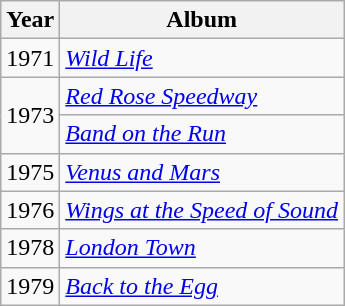<table class="wikitable">
<tr>
<th>Year</th>
<th>Album</th>
</tr>
<tr>
<td>1971</td>
<td><em><a href='#'>Wild Life</a></em></td>
</tr>
<tr>
<td rowspan="2">1973</td>
<td><em><a href='#'>Red Rose Speedway</a></em></td>
</tr>
<tr>
<td><em><a href='#'>Band on the Run</a></em></td>
</tr>
<tr>
<td>1975</td>
<td><em><a href='#'>Venus and Mars</a></em></td>
</tr>
<tr>
<td rowspan="1">1976</td>
<td><em><a href='#'>Wings at the Speed of Sound</a></em></td>
</tr>
<tr>
<td>1978</td>
<td><em><a href='#'>London Town</a></em></td>
</tr>
<tr>
<td>1979</td>
<td><em><a href='#'>Back to the Egg</a></em></td>
</tr>
</table>
